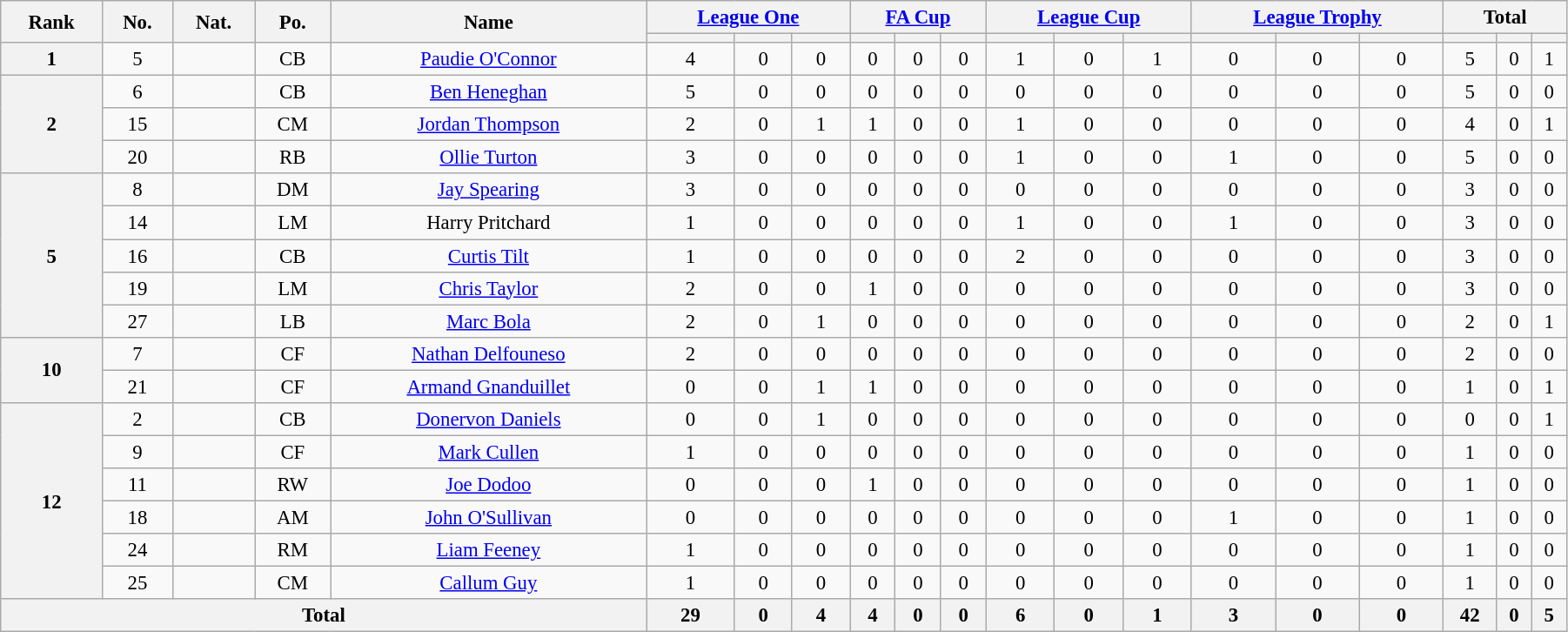<table class="wikitable" style="text-align:center; font-size:95%; width:95%;">
<tr>
<th rowspan=2>Rank</th>
<th rowspan=2>No.</th>
<th rowspan=2>Nat.</th>
<th rowspan=2>Po.</th>
<th rowspan=2>Name</th>
<th colspan=3><a href='#'>League One</a></th>
<th colspan=3><a href='#'>FA Cup</a></th>
<th colspan=3><a href='#'>League Cup</a></th>
<th colspan=3><a href='#'>League Trophy</a></th>
<th colspan=3>Total</th>
</tr>
<tr>
<th></th>
<th></th>
<th></th>
<th></th>
<th></th>
<th></th>
<th></th>
<th></th>
<th></th>
<th></th>
<th></th>
<th></th>
<th></th>
<th></th>
<th></th>
</tr>
<tr>
<th rowspan=1>1</th>
<td>5</td>
<td></td>
<td>CB</td>
<td><a href='#'>Paudie O'Connor</a></td>
<td>4</td>
<td>0</td>
<td>0</td>
<td>0</td>
<td>0</td>
<td>0</td>
<td>1</td>
<td>0</td>
<td>1</td>
<td>0</td>
<td>0</td>
<td>0</td>
<td>5</td>
<td>0</td>
<td>1</td>
</tr>
<tr>
<th rowspan=3>2</th>
<td>6</td>
<td></td>
<td>CB</td>
<td><a href='#'>Ben Heneghan</a></td>
<td>5</td>
<td>0</td>
<td>0</td>
<td>0</td>
<td>0</td>
<td>0</td>
<td>0</td>
<td>0</td>
<td>0</td>
<td>0</td>
<td>0</td>
<td>0</td>
<td>5</td>
<td>0</td>
<td>0</td>
</tr>
<tr>
<td>15</td>
<td></td>
<td>CM</td>
<td><a href='#'>Jordan Thompson</a></td>
<td>2</td>
<td>0</td>
<td>1</td>
<td>1</td>
<td>0</td>
<td>0</td>
<td>1</td>
<td>0</td>
<td>0</td>
<td>0</td>
<td>0</td>
<td>0</td>
<td>4</td>
<td>0</td>
<td>1</td>
</tr>
<tr>
<td>20</td>
<td></td>
<td>RB</td>
<td><a href='#'>Ollie Turton</a></td>
<td>3</td>
<td>0</td>
<td>0</td>
<td>0</td>
<td>0</td>
<td>0</td>
<td>1</td>
<td>0</td>
<td>0</td>
<td>1</td>
<td>0</td>
<td>0</td>
<td>5</td>
<td>0</td>
<td>0</td>
</tr>
<tr>
<th rowspan=5>5</th>
<td>8</td>
<td></td>
<td>DM</td>
<td><a href='#'>Jay Spearing</a></td>
<td>3</td>
<td>0</td>
<td>0</td>
<td>0</td>
<td>0</td>
<td>0</td>
<td>0</td>
<td>0</td>
<td>0</td>
<td>0</td>
<td>0</td>
<td>0</td>
<td>3</td>
<td>0</td>
<td>0</td>
</tr>
<tr>
<td>14</td>
<td></td>
<td>LM</td>
<td>Harry Pritchard</td>
<td>1</td>
<td>0</td>
<td>0</td>
<td>0</td>
<td>0</td>
<td>0</td>
<td>1</td>
<td>0</td>
<td>0</td>
<td>1</td>
<td>0</td>
<td>0</td>
<td>3</td>
<td>0</td>
<td>0</td>
</tr>
<tr>
<td>16</td>
<td></td>
<td>CB</td>
<td><a href='#'>Curtis Tilt</a></td>
<td>1</td>
<td>0</td>
<td>0</td>
<td>0</td>
<td>0</td>
<td>0</td>
<td>2</td>
<td>0</td>
<td>0</td>
<td>0</td>
<td>0</td>
<td>0</td>
<td>3</td>
<td>0</td>
<td>0</td>
</tr>
<tr>
<td>19</td>
<td></td>
<td>LM</td>
<td><a href='#'>Chris Taylor</a></td>
<td>2</td>
<td>0</td>
<td>0</td>
<td>1</td>
<td>0</td>
<td>0</td>
<td>0</td>
<td>0</td>
<td>0</td>
<td>0</td>
<td>0</td>
<td>0</td>
<td>3</td>
<td>0</td>
<td>0</td>
</tr>
<tr>
<td>27</td>
<td></td>
<td>LB</td>
<td><a href='#'>Marc Bola</a></td>
<td>2</td>
<td>0</td>
<td>1</td>
<td>0</td>
<td>0</td>
<td>0</td>
<td>0</td>
<td>0</td>
<td>0</td>
<td>0</td>
<td>0</td>
<td>0</td>
<td>2</td>
<td>0</td>
<td>1</td>
</tr>
<tr>
<th rowspan=2>10</th>
<td>7</td>
<td></td>
<td>CF</td>
<td><a href='#'>Nathan Delfouneso</a></td>
<td>2</td>
<td>0</td>
<td>0</td>
<td>0</td>
<td>0</td>
<td>0</td>
<td>0</td>
<td>0</td>
<td>0</td>
<td>0</td>
<td>0</td>
<td>0</td>
<td>2</td>
<td>0</td>
<td>0</td>
</tr>
<tr>
<td>21</td>
<td></td>
<td>CF</td>
<td><a href='#'>Armand Gnanduillet</a></td>
<td>0</td>
<td>0</td>
<td>1</td>
<td>1</td>
<td>0</td>
<td>0</td>
<td>0</td>
<td>0</td>
<td>0</td>
<td>0</td>
<td>0</td>
<td>0</td>
<td>1</td>
<td>0</td>
<td>1</td>
</tr>
<tr>
<th rowspan=6>12</th>
<td>2</td>
<td></td>
<td>CB</td>
<td><a href='#'>Donervon Daniels</a></td>
<td>0</td>
<td>0</td>
<td>1</td>
<td>0</td>
<td>0</td>
<td>0</td>
<td>0</td>
<td>0</td>
<td>0</td>
<td>0</td>
<td>0</td>
<td>0</td>
<td>0</td>
<td>0</td>
<td>1</td>
</tr>
<tr>
<td>9</td>
<td></td>
<td>CF</td>
<td><a href='#'>Mark Cullen</a></td>
<td>1</td>
<td>0</td>
<td>0</td>
<td>0</td>
<td>0</td>
<td>0</td>
<td>0</td>
<td>0</td>
<td>0</td>
<td>0</td>
<td>0</td>
<td>0</td>
<td>1</td>
<td>0</td>
<td>0</td>
</tr>
<tr>
<td>11</td>
<td></td>
<td>RW</td>
<td><a href='#'>Joe Dodoo</a></td>
<td>0</td>
<td>0</td>
<td>0</td>
<td>1</td>
<td>0</td>
<td>0</td>
<td>0</td>
<td>0</td>
<td>0</td>
<td>0</td>
<td>0</td>
<td>0</td>
<td>1</td>
<td>0</td>
<td>0</td>
</tr>
<tr>
<td>18</td>
<td></td>
<td>AM</td>
<td><a href='#'>John O'Sullivan</a></td>
<td>0</td>
<td>0</td>
<td>0</td>
<td>0</td>
<td>0</td>
<td>0</td>
<td>0</td>
<td>0</td>
<td>0</td>
<td>1</td>
<td>0</td>
<td>0</td>
<td>1</td>
<td>0</td>
<td>0</td>
</tr>
<tr>
<td>24</td>
<td></td>
<td>RM</td>
<td><a href='#'>Liam Feeney</a></td>
<td>1</td>
<td>0</td>
<td>0</td>
<td>0</td>
<td>0</td>
<td>0</td>
<td>0</td>
<td>0</td>
<td>0</td>
<td>0</td>
<td>0</td>
<td>0</td>
<td>1</td>
<td>0</td>
<td>0</td>
</tr>
<tr>
<td>25</td>
<td></td>
<td>CM</td>
<td><a href='#'>Callum Guy</a></td>
<td>1</td>
<td>0</td>
<td>0</td>
<td>0</td>
<td>0</td>
<td>0</td>
<td>0</td>
<td>0</td>
<td>0</td>
<td>0</td>
<td>0</td>
<td>0</td>
<td>1</td>
<td>0</td>
<td>0</td>
</tr>
<tr>
<th colspan=5>Total</th>
<th>29</th>
<th>0</th>
<th>4</th>
<th>4</th>
<th>0</th>
<th>0</th>
<th>6</th>
<th>0</th>
<th>1</th>
<th>3</th>
<th>0</th>
<th>0</th>
<th>42</th>
<th>0</th>
<th>5</th>
</tr>
</table>
